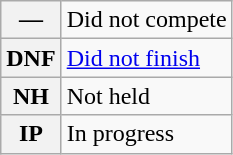<table class="wikitable">
<tr>
<th scope="row">—</th>
<td>Did not compete</td>
</tr>
<tr>
<th scope="row">DNF</th>
<td><a href='#'>Did not finish</a></td>
</tr>
<tr>
<th scope="row">NH</th>
<td>Not held</td>
</tr>
<tr>
<th scope="row">IP</th>
<td>In progress</td>
</tr>
</table>
